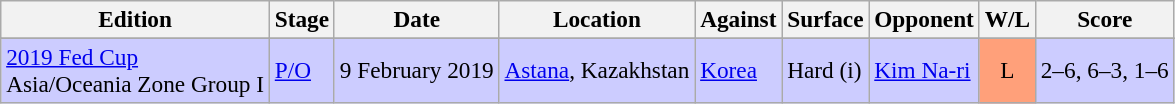<table class=wikitable style=font-size:97%>
<tr>
<th>Edition</th>
<th>Stage</th>
<th>Date</th>
<th>Location</th>
<th>Against</th>
<th>Surface</th>
<th>Opponent</th>
<th>W/L</th>
<th>Score</th>
</tr>
<tr style="background:#ccf;">
</tr>
<tr style="background:#ccf;">
<td><a href='#'>2019 Fed Cup</a> <br> Asia/Oceania Zone Group I</td>
<td><a href='#'>P/O</a></td>
<td>9 February 2019</td>
<td><a href='#'>Astana</a>, Kazakhstan</td>
<td> <a href='#'>Korea</a></td>
<td>Hard (i)</td>
<td> <a href='#'>Kim Na-ri</a></td>
<td style="text-align:center; background:#ffa07a;">L</td>
<td>2–6, 6–3, 1–6</td>
</tr>
</table>
